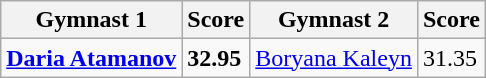<table class="wikitable">
<tr>
<th>Gymnast 1</th>
<th>Score</th>
<th>Gymnast 2</th>
<th>Score</th>
</tr>
<tr>
<td><strong><a href='#'>Daria Atamanov</a></strong></td>
<td><strong>32.95</strong></td>
<td><a href='#'>Boryana Kaleyn</a></td>
<td>31.35</td>
</tr>
</table>
